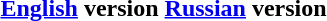<table>
<tr>
<th><a href='#'>English</a> version</th>
<th><a href='#'>Russian</a> version</th>
</tr>
<tr style="white-space:nowrap;text-align:center;vertical-align:top;">
<td></td>
<td></td>
</tr>
</table>
